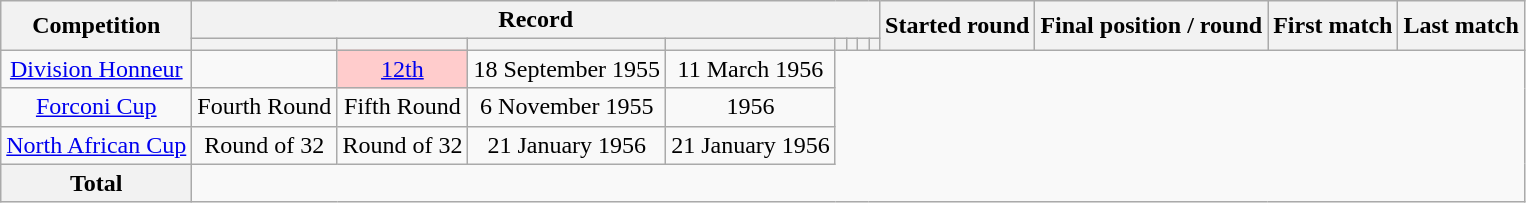<table class="wikitable" style="text-align: center">
<tr>
<th rowspan=2>Competition</th>
<th colspan=8>Record</th>
<th rowspan=2>Started round</th>
<th rowspan=2>Final position / round</th>
<th rowspan=2>First match</th>
<th rowspan=2>Last match</th>
</tr>
<tr>
<th></th>
<th></th>
<th></th>
<th></th>
<th></th>
<th></th>
<th></th>
<th></th>
</tr>
<tr>
<td><a href='#'>Division Honneur</a><br></td>
<td></td>
<td style="background:#FFCCCC;"><a href='#'>12th</a></td>
<td>18 September 1955</td>
<td>11 March 1956</td>
</tr>
<tr>
<td><a href='#'>Forconi Cup</a><br></td>
<td>Fourth Round</td>
<td>Fifth Round</td>
<td>6 November 1955</td>
<td>1956</td>
</tr>
<tr>
<td><a href='#'>North African Cup</a><br></td>
<td>Round of 32</td>
<td>Round of 32</td>
<td>21 January 1956</td>
<td>21 January 1956</td>
</tr>
<tr>
<th>Total<br></th>
</tr>
</table>
